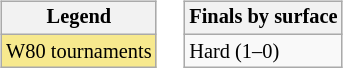<table>
<tr valign=top>
<td><br><table class="wikitable" style=font-size:85%;>
<tr>
<th>Legend</th>
</tr>
<tr style="background:#f7e98e;">
<td>W80 tournaments</td>
</tr>
</table>
</td>
<td><br><table class="wikitable" style=font-size:85%;>
<tr>
<th>Finals by surface</th>
</tr>
<tr>
<td>Hard (1–0)</td>
</tr>
</table>
</td>
</tr>
</table>
